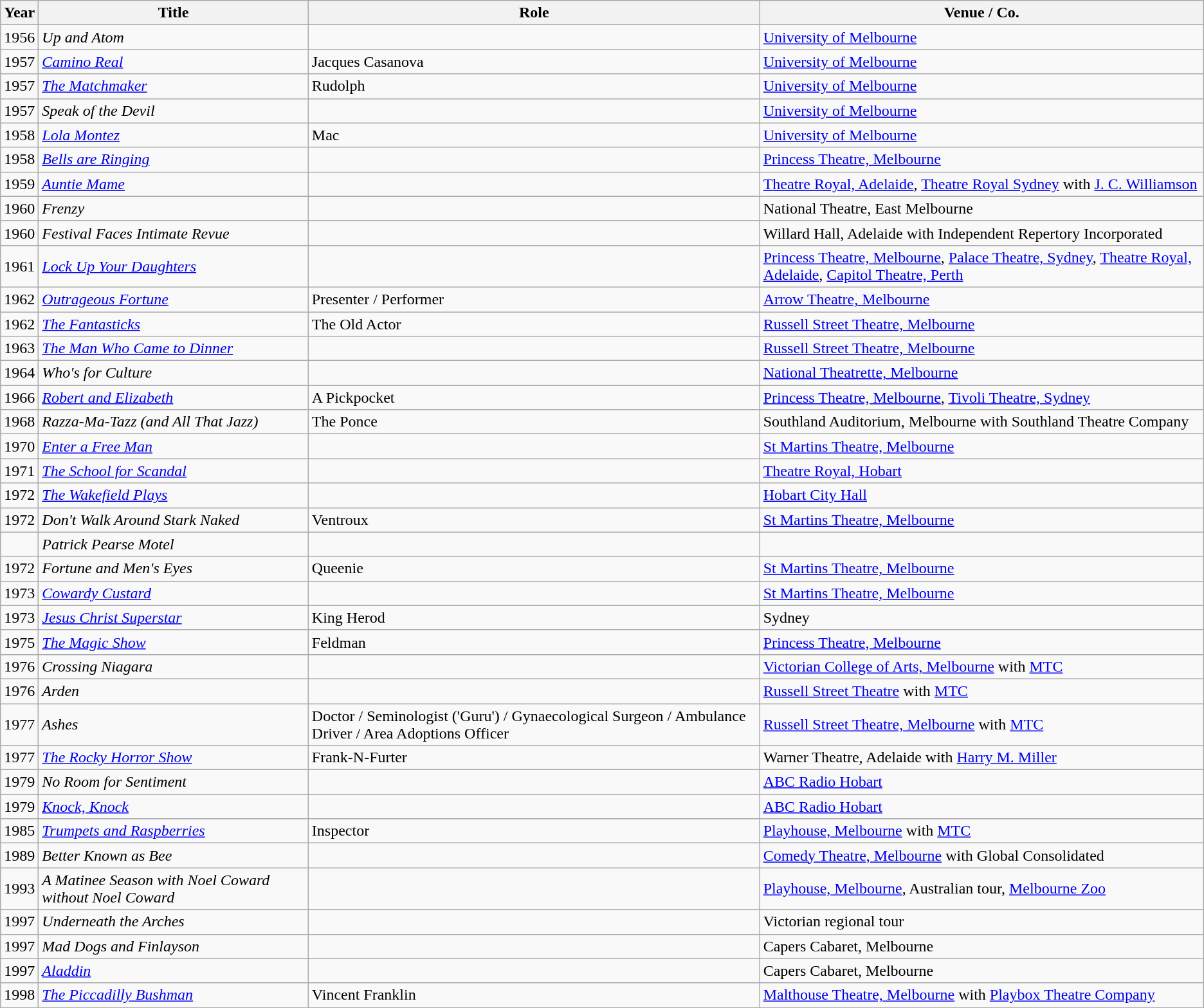<table class=wikitable>
<tr>
<th>Year</th>
<th>Title</th>
<th>Role</th>
<th>Venue / Co.</th>
</tr>
<tr>
<td>1956</td>
<td><em>Up and Atom</em></td>
<td></td>
<td><a href='#'>University of Melbourne</a></td>
</tr>
<tr>
<td>1957</td>
<td><em><a href='#'>Camino Real</a></em></td>
<td>Jacques Casanova</td>
<td><a href='#'>University of Melbourne</a></td>
</tr>
<tr>
<td>1957</td>
<td><em><a href='#'>The Matchmaker</a></em></td>
<td>Rudolph</td>
<td><a href='#'>University of Melbourne</a></td>
</tr>
<tr>
<td>1957</td>
<td><em>Speak of the Devil</em></td>
<td></td>
<td><a href='#'>University of Melbourne</a></td>
</tr>
<tr>
<td>1958</td>
<td><em><a href='#'>Lola Montez</a></em></td>
<td>Mac</td>
<td><a href='#'>University of Melbourne</a></td>
</tr>
<tr>
<td>1958</td>
<td><em><a href='#'>Bells are Ringing</a></em></td>
<td></td>
<td><a href='#'>Princess Theatre, Melbourne</a></td>
</tr>
<tr>
<td>1959</td>
<td><em><a href='#'>Auntie Mame</a></em></td>
<td></td>
<td><a href='#'>Theatre Royal, Adelaide</a>, <a href='#'>Theatre Royal Sydney</a> with <a href='#'>J. C. Williamson</a></td>
</tr>
<tr>
<td>1960</td>
<td><em>Frenzy</em></td>
<td></td>
<td>National Theatre, East Melbourne</td>
</tr>
<tr>
<td>1960</td>
<td><em>Festival Faces Intimate Revue</em></td>
<td></td>
<td>Willard Hall, Adelaide with Independent Repertory Incorporated</td>
</tr>
<tr>
<td>1961</td>
<td><em><a href='#'>Lock Up Your Daughters</a></em></td>
<td></td>
<td><a href='#'>Princess Theatre, Melbourne</a>, <a href='#'>Palace Theatre, Sydney</a>, <a href='#'>Theatre Royal, Adelaide</a>, <a href='#'>Capitol Theatre, Perth</a></td>
</tr>
<tr>
<td>1962</td>
<td><em><a href='#'>Outrageous Fortune</a></em></td>
<td>Presenter / Performer</td>
<td><a href='#'>Arrow Theatre, Melbourne</a></td>
</tr>
<tr>
<td>1962</td>
<td><em><a href='#'>The Fantasticks</a></em></td>
<td>The Old Actor</td>
<td><a href='#'>Russell Street Theatre, Melbourne</a></td>
</tr>
<tr>
<td>1963</td>
<td><em><a href='#'>The Man Who Came to Dinner</a></em></td>
<td></td>
<td><a href='#'>Russell Street Theatre, Melbourne</a></td>
</tr>
<tr>
<td>1964</td>
<td><em>Who's for Culture</em></td>
<td></td>
<td><a href='#'>National Theatrette, Melbourne</a></td>
</tr>
<tr>
<td>1966</td>
<td><em><a href='#'>Robert and Elizabeth</a></em></td>
<td>A Pickpocket</td>
<td><a href='#'>Princess Theatre, Melbourne</a>, <a href='#'>Tivoli Theatre, Sydney</a></td>
</tr>
<tr>
<td>1968</td>
<td><em>Razza-Ma-Tazz (and All That Jazz)</em></td>
<td>The Ponce</td>
<td>Southland Auditorium, Melbourne with Southland Theatre Company</td>
</tr>
<tr>
<td>1970</td>
<td><em><a href='#'>Enter a Free Man</a></em></td>
<td></td>
<td><a href='#'>St Martins Theatre, Melbourne</a></td>
</tr>
<tr>
<td>1971</td>
<td><em><a href='#'>The School for Scandal</a></em></td>
<td></td>
<td><a href='#'>Theatre Royal, Hobart</a></td>
</tr>
<tr>
<td>1972</td>
<td><em><a href='#'>The Wakefield Plays</a></em></td>
<td></td>
<td><a href='#'>Hobart City Hall</a></td>
</tr>
<tr>
<td>1972</td>
<td><em>Don't Walk Around Stark Naked</em></td>
<td>Ventroux</td>
<td><a href='#'>St Martins Theatre, Melbourne</a></td>
</tr>
<tr>
<td></td>
<td><em>Patrick Pearse Motel</em></td>
<td></td>
<td></td>
</tr>
<tr>
<td>1972</td>
<td><em>Fortune and Men's Eyes</em></td>
<td>Queenie</td>
<td><a href='#'>St Martins Theatre, Melbourne</a></td>
</tr>
<tr>
<td>1973</td>
<td><em><a href='#'>Cowardy Custard</a></em></td>
<td></td>
<td><a href='#'>St Martins Theatre, Melbourne</a></td>
</tr>
<tr>
<td>1973</td>
<td><em><a href='#'>Jesus Christ Superstar</a></em></td>
<td>King Herod</td>
<td>Sydney</td>
</tr>
<tr>
<td>1975</td>
<td><em><a href='#'>The Magic Show</a></em></td>
<td>Feldman</td>
<td><a href='#'>Princess Theatre, Melbourne</a></td>
</tr>
<tr>
<td>1976</td>
<td><em>Crossing Niagara</em></td>
<td></td>
<td><a href='#'>Victorian College of Arts, Melbourne</a> with <a href='#'>MTC</a></td>
</tr>
<tr>
<td>1976</td>
<td><em>Arden</em></td>
<td></td>
<td><a href='#'>Russell Street Theatre</a> with <a href='#'>MTC</a></td>
</tr>
<tr>
<td>1977</td>
<td><em>Ashes</em></td>
<td>Doctor / Seminologist ('Guru') / Gynaecological Surgeon / Ambulance Driver / Area Adoptions Officer</td>
<td><a href='#'>Russell Street Theatre, Melbourne</a> with <a href='#'>MTC</a></td>
</tr>
<tr>
<td>1977</td>
<td><em><a href='#'>The Rocky Horror Show</a></em></td>
<td>Frank-N-Furter</td>
<td>Warner Theatre, Adelaide with <a href='#'>Harry M. Miller</a></td>
</tr>
<tr>
<td>1979</td>
<td><em>No Room for Sentiment</em></td>
<td></td>
<td><a href='#'>ABC Radio Hobart</a></td>
</tr>
<tr>
<td>1979</td>
<td><em><a href='#'>Knock, Knock</a></em></td>
<td></td>
<td><a href='#'>ABC Radio Hobart</a></td>
</tr>
<tr>
<td>1985</td>
<td><em><a href='#'>Trumpets and Raspberries</a></em></td>
<td>Inspector</td>
<td><a href='#'>Playhouse, Melbourne</a> with <a href='#'>MTC</a></td>
</tr>
<tr>
<td>1989</td>
<td><em>Better Known as Bee</em></td>
<td></td>
<td><a href='#'>Comedy Theatre, Melbourne</a> with Global Consolidated</td>
</tr>
<tr>
<td>1993</td>
<td><em>A Matinee Season with Noel Coward without Noel Coward</em></td>
<td></td>
<td><a href='#'>Playhouse, Melbourne</a>, Australian tour, <a href='#'>Melbourne Zoo</a></td>
</tr>
<tr>
<td>1997</td>
<td><em>Underneath the Arches</em></td>
<td></td>
<td>Victorian regional tour</td>
</tr>
<tr>
<td>1997</td>
<td><em>Mad Dogs and Finlayson</em></td>
<td></td>
<td>Capers Cabaret, Melbourne</td>
</tr>
<tr>
<td>1997</td>
<td><em><a href='#'>Aladdin</a></em></td>
<td></td>
<td>Capers Cabaret, Melbourne</td>
</tr>
<tr>
<td>1998</td>
<td><em><a href='#'>The Piccadilly Bushman</a></em></td>
<td>Vincent Franklin</td>
<td><a href='#'>Malthouse Theatre, Melbourne</a> with <a href='#'>Playbox Theatre Company</a></td>
</tr>
</table>
